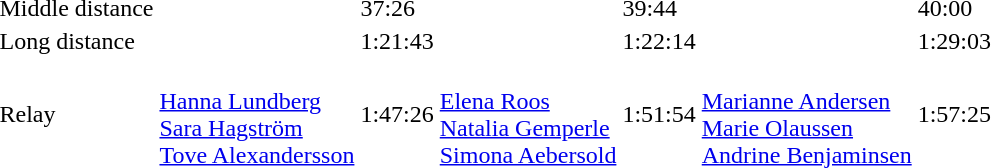<table>
<tr>
<td>Middle distance</td>
<td></td>
<td>37:26</td>
<td></td>
<td>39:44</td>
<td></td>
<td>40:00</td>
</tr>
<tr>
<td>Long distance</td>
<td></td>
<td>1:21:43</td>
<td></td>
<td>1:22:14</td>
<td></td>
<td>1:29:03</td>
</tr>
<tr>
<td>Relay</td>
<td><br><a href='#'>Hanna Lundberg</a><br><a href='#'>Sara Hagström</a><br><a href='#'>Tove Alexandersson</a></td>
<td>1:47:26</td>
<td><br><a href='#'>Elena Roos</a><br><a href='#'>Natalia Gemperle</a><br><a href='#'>Simona Aebersold</a></td>
<td>1:51:54</td>
<td><br><a href='#'>Marianne Andersen</a><br><a href='#'>Marie Olaussen</a><br><a href='#'>Andrine Benjaminsen</a></td>
<td>1:57:25</td>
</tr>
</table>
